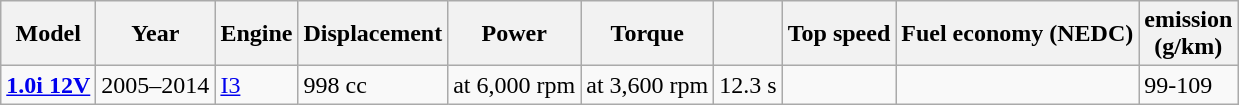<table class="wikitable">
<tr>
<th>Model</th>
<th>Year</th>
<th>Engine</th>
<th>Displacement</th>
<th>Power</th>
<th>Torque</th>
<th></th>
<th>Top speed</th>
<th>Fuel economy (NEDC)</th>
<th> emission<br>(g/km)</th>
</tr>
<tr>
<td><strong><a href='#'>1.0i 12V</a></strong></td>
<td>2005–2014</td>
<td><a href='#'>I3</a></td>
<td>998 cc</td>
<td> at 6,000 rpm</td>
<td> at 3,600 rpm</td>
<td>12.3 s</td>
<td></td>
<td></td>
<td>99-109</td>
</tr>
</table>
